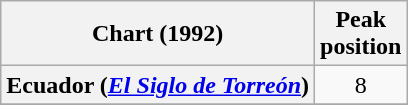<table class="wikitable plainrowheaders" style="text-align:center">
<tr>
<th scope="col">Chart (1992)</th>
<th scope="col">Peak<br>position</th>
</tr>
<tr>
<th scope="row">Ecuador (<em><a href='#'>El Siglo de Torreón</a></em>)</th>
<td style="text-align:center;">8</td>
</tr>
<tr>
</tr>
</table>
